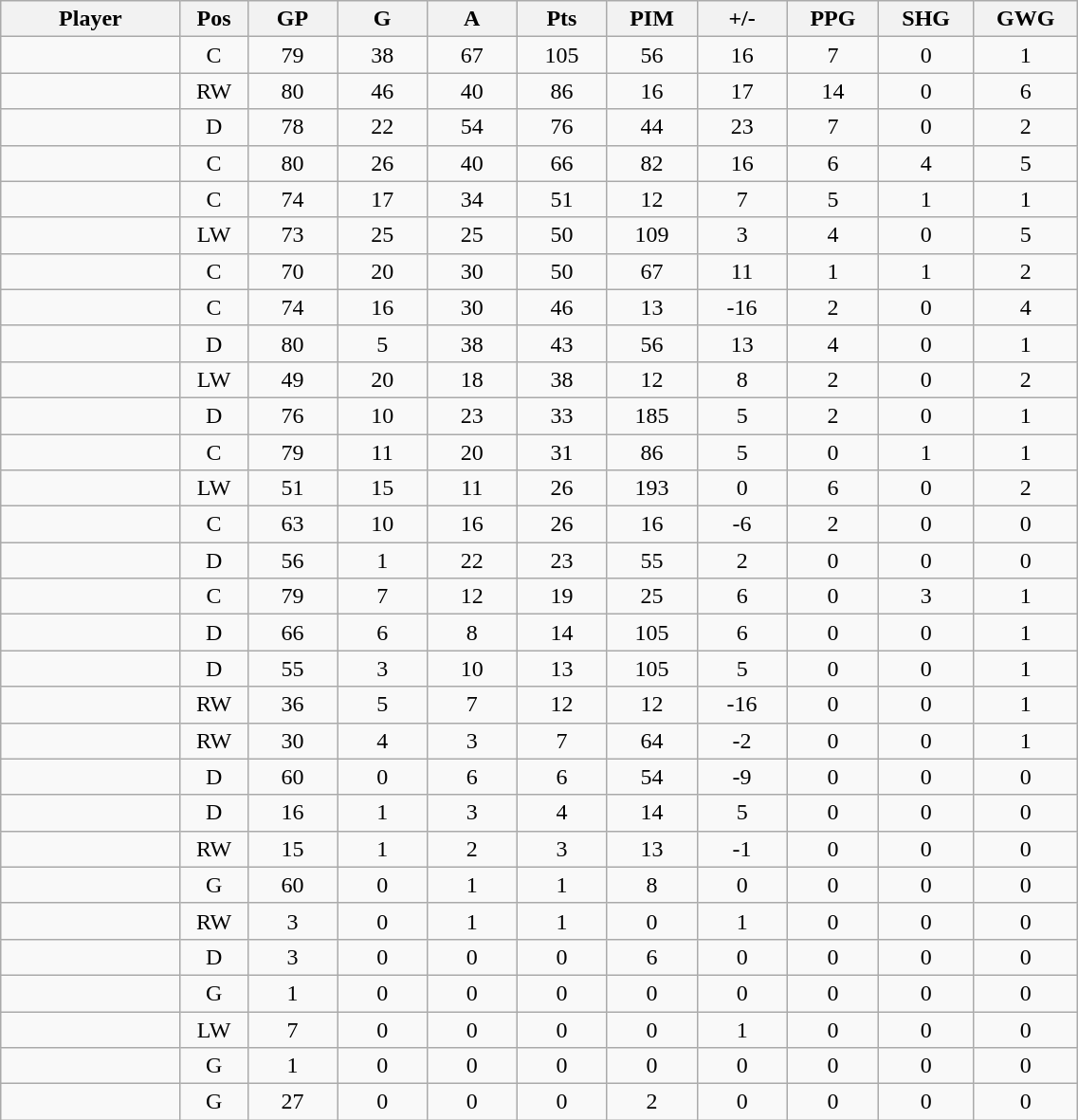<table class="wikitable sortable" width="60%">
<tr ALIGN="center">
<th bgcolor="#DDDDFF" width="10%">Player</th>
<th bgcolor="#DDDDFF" width="3%" title="Position">Pos</th>
<th bgcolor="#DDDDFF" width="5%" title="Games played">GP</th>
<th bgcolor="#DDDDFF" width="5%" title="Goals">G</th>
<th bgcolor="#DDDDFF" width="5%" title="Assists">A</th>
<th bgcolor="#DDDDFF" width="5%" title="Points">Pts</th>
<th bgcolor="#DDDDFF" width="5%" title="Penalties in Minutes">PIM</th>
<th bgcolor="#DDDDFF" width="5%" title="Plus/minus">+/-</th>
<th bgcolor="#DDDDFF" width="5%" title="Power play goals">PPG</th>
<th bgcolor="#DDDDFF" width="5%" title="Short-handed goals">SHG</th>
<th bgcolor="#DDDDFF" width="5%" title="Game-winning goals">GWG</th>
</tr>
<tr align="center">
<td align="right"></td>
<td>C</td>
<td>79</td>
<td>38</td>
<td>67</td>
<td>105</td>
<td>56</td>
<td>16</td>
<td>7</td>
<td>0</td>
<td>1</td>
</tr>
<tr align="center">
<td align="right"></td>
<td>RW</td>
<td>80</td>
<td>46</td>
<td>40</td>
<td>86</td>
<td>16</td>
<td>17</td>
<td>14</td>
<td>0</td>
<td>6</td>
</tr>
<tr align="center">
<td align="right"></td>
<td>D</td>
<td>78</td>
<td>22</td>
<td>54</td>
<td>76</td>
<td>44</td>
<td>23</td>
<td>7</td>
<td>0</td>
<td>2</td>
</tr>
<tr align="center">
<td align="right"></td>
<td>C</td>
<td>80</td>
<td>26</td>
<td>40</td>
<td>66</td>
<td>82</td>
<td>16</td>
<td>6</td>
<td>4</td>
<td>5</td>
</tr>
<tr align="center">
<td align="right"></td>
<td>C</td>
<td>74</td>
<td>17</td>
<td>34</td>
<td>51</td>
<td>12</td>
<td>7</td>
<td>5</td>
<td>1</td>
<td>1</td>
</tr>
<tr align="center">
<td align="right"></td>
<td>LW</td>
<td>73</td>
<td>25</td>
<td>25</td>
<td>50</td>
<td>109</td>
<td>3</td>
<td>4</td>
<td>0</td>
<td>5</td>
</tr>
<tr align="center">
<td align="right"></td>
<td>C</td>
<td>70</td>
<td>20</td>
<td>30</td>
<td>50</td>
<td>67</td>
<td>11</td>
<td>1</td>
<td>1</td>
<td>2</td>
</tr>
<tr align="center">
<td align="right"></td>
<td>C</td>
<td>74</td>
<td>16</td>
<td>30</td>
<td>46</td>
<td>13</td>
<td>-16</td>
<td>2</td>
<td>0</td>
<td>4</td>
</tr>
<tr align="center">
<td align="right"></td>
<td>D</td>
<td>80</td>
<td>5</td>
<td>38</td>
<td>43</td>
<td>56</td>
<td>13</td>
<td>4</td>
<td>0</td>
<td>1</td>
</tr>
<tr align="center">
<td align="right"></td>
<td>LW</td>
<td>49</td>
<td>20</td>
<td>18</td>
<td>38</td>
<td>12</td>
<td>8</td>
<td>2</td>
<td>0</td>
<td>2</td>
</tr>
<tr align="center">
<td align="right"></td>
<td>D</td>
<td>76</td>
<td>10</td>
<td>23</td>
<td>33</td>
<td>185</td>
<td>5</td>
<td>2</td>
<td>0</td>
<td>1</td>
</tr>
<tr align="center">
<td align="right"></td>
<td>C</td>
<td>79</td>
<td>11</td>
<td>20</td>
<td>31</td>
<td>86</td>
<td>5</td>
<td>0</td>
<td>1</td>
<td>1</td>
</tr>
<tr align="center">
<td align="right"></td>
<td>LW</td>
<td>51</td>
<td>15</td>
<td>11</td>
<td>26</td>
<td>193</td>
<td>0</td>
<td>6</td>
<td>0</td>
<td>2</td>
</tr>
<tr align="center">
<td align="right"></td>
<td>C</td>
<td>63</td>
<td>10</td>
<td>16</td>
<td>26</td>
<td>16</td>
<td>-6</td>
<td>2</td>
<td>0</td>
<td>0</td>
</tr>
<tr align="center">
<td align="right"></td>
<td>D</td>
<td>56</td>
<td>1</td>
<td>22</td>
<td>23</td>
<td>55</td>
<td>2</td>
<td>0</td>
<td>0</td>
<td>0</td>
</tr>
<tr align="center">
<td align="right"></td>
<td>C</td>
<td>79</td>
<td>7</td>
<td>12</td>
<td>19</td>
<td>25</td>
<td>6</td>
<td>0</td>
<td>3</td>
<td>1</td>
</tr>
<tr align="center">
<td align="right"></td>
<td>D</td>
<td>66</td>
<td>6</td>
<td>8</td>
<td>14</td>
<td>105</td>
<td>6</td>
<td>0</td>
<td>0</td>
<td>1</td>
</tr>
<tr align="center">
<td align="right"></td>
<td>D</td>
<td>55</td>
<td>3</td>
<td>10</td>
<td>13</td>
<td>105</td>
<td>5</td>
<td>0</td>
<td>0</td>
<td>1</td>
</tr>
<tr align="center">
<td align="right"></td>
<td>RW</td>
<td>36</td>
<td>5</td>
<td>7</td>
<td>12</td>
<td>12</td>
<td>-16</td>
<td>0</td>
<td>0</td>
<td>1</td>
</tr>
<tr align="center">
<td align="right"></td>
<td>RW</td>
<td>30</td>
<td>4</td>
<td>3</td>
<td>7</td>
<td>64</td>
<td>-2</td>
<td>0</td>
<td>0</td>
<td>1</td>
</tr>
<tr align="center">
<td align="right"></td>
<td>D</td>
<td>60</td>
<td>0</td>
<td>6</td>
<td>6</td>
<td>54</td>
<td>-9</td>
<td>0</td>
<td>0</td>
<td>0</td>
</tr>
<tr align="center">
<td align="right"></td>
<td>D</td>
<td>16</td>
<td>1</td>
<td>3</td>
<td>4</td>
<td>14</td>
<td>5</td>
<td>0</td>
<td>0</td>
<td>0</td>
</tr>
<tr align="center">
<td align="right"></td>
<td>RW</td>
<td>15</td>
<td>1</td>
<td>2</td>
<td>3</td>
<td>13</td>
<td>-1</td>
<td>0</td>
<td>0</td>
<td>0</td>
</tr>
<tr align="center">
<td align="right"></td>
<td>G</td>
<td>60</td>
<td>0</td>
<td>1</td>
<td>1</td>
<td>8</td>
<td>0</td>
<td>0</td>
<td>0</td>
<td>0</td>
</tr>
<tr align="center">
<td align="right"></td>
<td>RW</td>
<td>3</td>
<td>0</td>
<td>1</td>
<td>1</td>
<td>0</td>
<td>1</td>
<td>0</td>
<td>0</td>
<td>0</td>
</tr>
<tr align="center">
<td align="right"></td>
<td>D</td>
<td>3</td>
<td>0</td>
<td>0</td>
<td>0</td>
<td>6</td>
<td>0</td>
<td>0</td>
<td>0</td>
<td>0</td>
</tr>
<tr align="center">
<td align="right"></td>
<td>G</td>
<td>1</td>
<td>0</td>
<td>0</td>
<td>0</td>
<td>0</td>
<td>0</td>
<td>0</td>
<td>0</td>
<td>0</td>
</tr>
<tr align="center">
<td align="right"></td>
<td>LW</td>
<td>7</td>
<td>0</td>
<td>0</td>
<td>0</td>
<td>0</td>
<td>1</td>
<td>0</td>
<td>0</td>
<td>0</td>
</tr>
<tr align="center">
<td align="right"></td>
<td>G</td>
<td>1</td>
<td>0</td>
<td>0</td>
<td>0</td>
<td>0</td>
<td>0</td>
<td>0</td>
<td>0</td>
<td>0</td>
</tr>
<tr align="center">
<td align="right"></td>
<td>G</td>
<td>27</td>
<td>0</td>
<td>0</td>
<td>0</td>
<td>2</td>
<td>0</td>
<td>0</td>
<td>0</td>
<td>0</td>
</tr>
</table>
